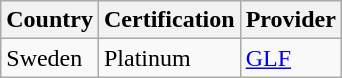<table class="wikitable">
<tr>
<th>Country</th>
<th>Certification</th>
<th>Provider</th>
</tr>
<tr>
<td>Sweden</td>
<td>Platinum</td>
<td><a href='#'>GLF</a></td>
</tr>
</table>
